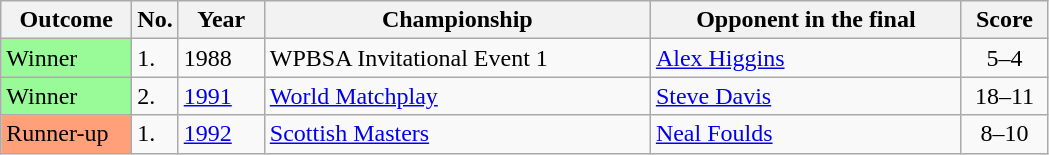<table class="wikitable">
<tr>
<th width="80">Outcome</th>
<th width="20">No.</th>
<th width="50">Year</th>
<th style="width:250px;">Championship</th>
<th style="width:200px;">Opponent in the final</th>
<th style="width:50px;">Score</th>
</tr>
<tr>
<td style="background:#98FB98">Winner</td>
<td>1.</td>
<td>1988</td>
<td>WPBSA Invitational Event 1</td>
<td> <a href='#'>Alex Higgins</a></td>
<td align=center>5–4</td>
</tr>
<tr>
<td style="background:#98FB98">Winner</td>
<td>2.</td>
<td><a href='#'>1991</a></td>
<td><a href='#'>World Matchplay</a></td>
<td> <a href='#'>Steve Davis</a></td>
<td align=center>18–11</td>
</tr>
<tr>
<td style="background:#ffa07a;">Runner-up</td>
<td>1.</td>
<td><a href='#'>1992</a></td>
<td><a href='#'>Scottish Masters</a></td>
<td> <a href='#'>Neal Foulds</a></td>
<td align=center>8–10</td>
</tr>
</table>
